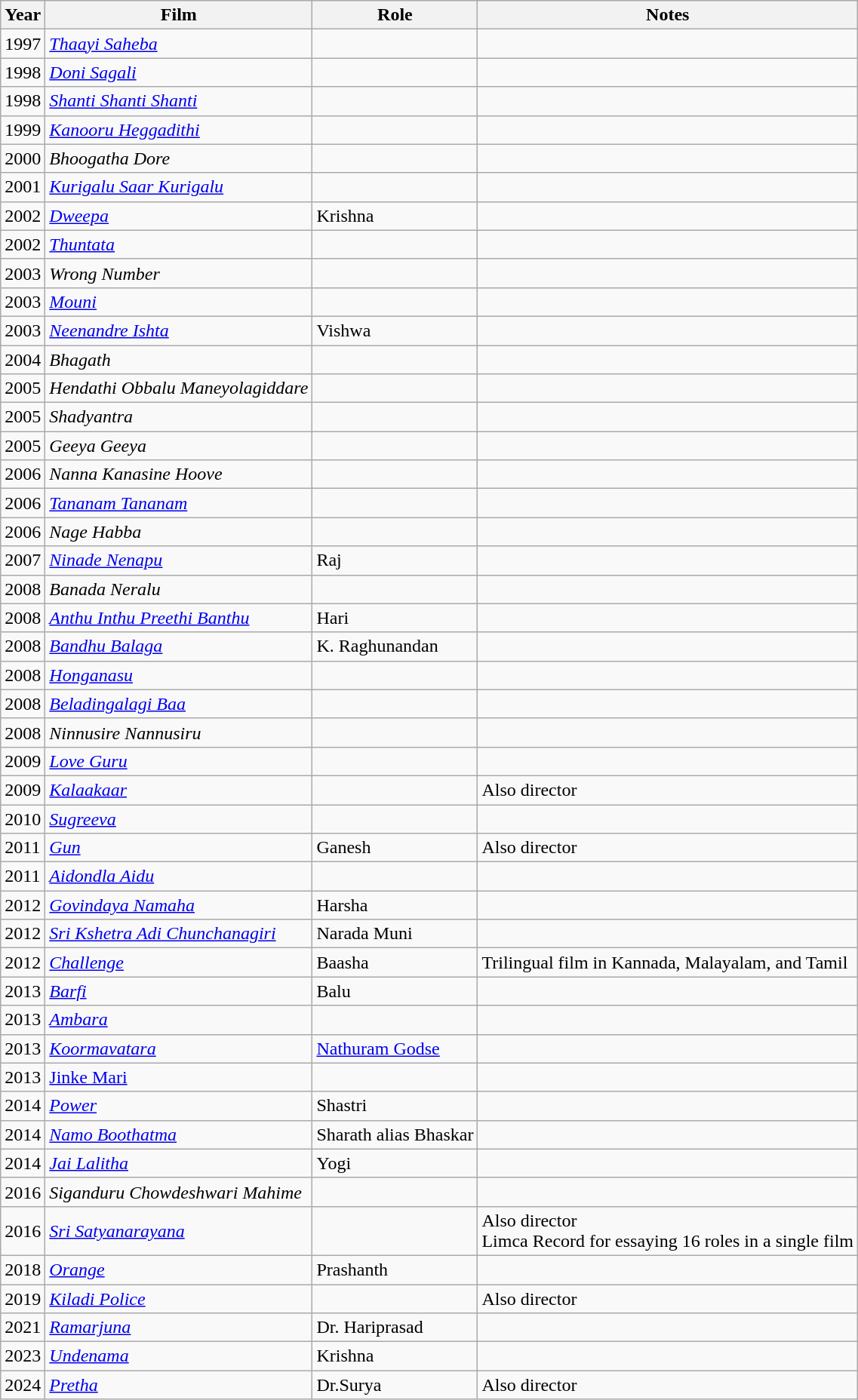<table class="wikitable sortable">
<tr>
<th>Year</th>
<th>Film</th>
<th>Role</th>
<th>Notes</th>
</tr>
<tr>
<td>1997</td>
<td><em><a href='#'>Thaayi Saheba</a> </em></td>
<td></td>
<td></td>
</tr>
<tr>
<td>1998</td>
<td><em><a href='#'>Doni Sagali</a> </em></td>
<td></td>
<td></td>
</tr>
<tr>
<td>1998</td>
<td><em> <a href='#'>Shanti Shanti Shanti</a> </em></td>
<td></td>
<td></td>
</tr>
<tr>
<td>1999</td>
<td><em> <a href='#'>Kanooru Heggadithi</a> </em></td>
<td></td>
<td></td>
</tr>
<tr>
<td>2000</td>
<td><em>Bhoogatha Dore</em></td>
<td></td>
<td></td>
</tr>
<tr>
<td>2001</td>
<td><em><a href='#'>Kurigalu Saar Kurigalu</a> </em></td>
<td></td>
<td></td>
</tr>
<tr>
<td>2002</td>
<td><em><a href='#'>Dweepa</a> </em></td>
<td>Krishna</td>
<td></td>
</tr>
<tr>
<td>2002</td>
<td><em> <a href='#'>Thuntata</a> </em></td>
<td></td>
<td></td>
</tr>
<tr>
<td>2003</td>
<td><em>Wrong Number </em></td>
<td></td>
<td></td>
</tr>
<tr>
<td>2003</td>
<td><em> <a href='#'>Mouni</a> </em></td>
<td></td>
<td></td>
</tr>
<tr>
<td>2003</td>
<td><em><a href='#'>Neenandre Ishta</a></em></td>
<td>Vishwa</td>
<td></td>
</tr>
<tr>
<td>2004</td>
<td><em> Bhagath </em></td>
<td></td>
<td></td>
</tr>
<tr>
<td>2005</td>
<td><em>Hendathi Obbalu Maneyolagiddare </em></td>
<td></td>
<td></td>
</tr>
<tr>
<td>2005</td>
<td><em> Shadyantra </em></td>
<td></td>
<td></td>
</tr>
<tr>
<td>2005</td>
<td><em> Geeya Geeya </em></td>
<td></td>
<td></td>
</tr>
<tr>
<td>2006</td>
<td><em> Nanna Kanasine Hoove </em></td>
<td></td>
<td></td>
</tr>
<tr>
<td>2006</td>
<td><em> <a href='#'>Tananam Tananam</a> </em></td>
<td></td>
<td></td>
</tr>
<tr>
<td>2006</td>
<td><em>Nage Habba </em></td>
<td></td>
<td></td>
</tr>
<tr>
<td>2007</td>
<td><em><a href='#'>Ninade Nenapu</a> </em></td>
<td>Raj</td>
<td></td>
</tr>
<tr>
<td>2008</td>
<td><em>Banada Neralu </em></td>
<td></td>
<td></td>
</tr>
<tr>
<td>2008</td>
<td><em><a href='#'>Anthu Inthu Preethi Banthu</a></em></td>
<td>Hari</td>
<td></td>
</tr>
<tr>
<td>2008</td>
<td><em><a href='#'>Bandhu Balaga</a> </em></td>
<td>K. Raghunandan</td>
<td></td>
</tr>
<tr>
<td>2008</td>
<td><em><a href='#'>Honganasu</a> </em></td>
<td></td>
<td></td>
</tr>
<tr>
<td>2008</td>
<td><em><a href='#'>Beladingalagi Baa</a></em></td>
<td></td>
<td></td>
</tr>
<tr>
<td>2008</td>
<td><em>Ninnusire Nannusiru </em></td>
<td></td>
<td></td>
</tr>
<tr>
<td>2009</td>
<td><em> <a href='#'>Love Guru</a> </em></td>
<td></td>
<td></td>
</tr>
<tr>
<td>2009</td>
<td><em><a href='#'>Kalaakaar</a> </em></td>
<td></td>
<td>Also director</td>
</tr>
<tr>
<td>2010</td>
<td><em><a href='#'>Sugreeva</a> </em></td>
<td></td>
<td></td>
</tr>
<tr>
<td>2011</td>
<td><em><a href='#'>Gun</a> </em></td>
<td>Ganesh</td>
<td>Also director</td>
</tr>
<tr>
<td>2011</td>
<td><em><a href='#'>Aidondla Aidu</a> </em></td>
<td></td>
<td></td>
</tr>
<tr>
<td>2012</td>
<td><em><a href='#'>Govindaya Namaha</a> </em></td>
<td>Harsha</td>
<td></td>
</tr>
<tr>
<td>2012</td>
<td><em><a href='#'>Sri Kshetra Adi Chunchanagiri</a></em></td>
<td>Narada Muni</td>
<td></td>
</tr>
<tr>
<td>2012</td>
<td><em><a href='#'>Challenge</a></em></td>
<td>Baasha</td>
<td>Trilingual film in Kannada, Malayalam, and Tamil</td>
</tr>
<tr>
<td>2013</td>
<td><em><a href='#'>Barfi</a> </em></td>
<td>Balu</td>
<td></td>
</tr>
<tr>
<td>2013</td>
<td><em><a href='#'>Ambara</a></em></td>
<td></td>
<td></td>
</tr>
<tr>
<td>2013</td>
<td><em><a href='#'>Koormavatara</a></em></td>
<td><a href='#'>Nathuram Godse</a></td>
<td></td>
</tr>
<tr>
<td>2013</td>
<td><a href='#'>Jinke Mari</a></td>
<td></td>
<td></td>
</tr>
<tr>
<td>2014</td>
<td><em><a href='#'>Power</a></em></td>
<td>Shastri</td>
<td></td>
</tr>
<tr>
<td>2014</td>
<td><em><a href='#'>Namo Boothatma</a></em></td>
<td>Sharath alias Bhaskar</td>
<td></td>
</tr>
<tr>
<td>2014</td>
<td><em><a href='#'>Jai Lalitha</a> </em></td>
<td>Yogi</td>
<td></td>
</tr>
<tr>
<td>2016</td>
<td><em>Siganduru Chowdeshwari Mahime</em></td>
<td></td>
<td></td>
</tr>
<tr>
<td>2016</td>
<td><em><a href='#'>Sri Satyanarayana</a></em></td>
<td></td>
<td>Also director<br>Limca Record for essaying 16 roles in a single film</td>
</tr>
<tr>
<td>2018</td>
<td><em><a href='#'>Orange</a></em></td>
<td>Prashanth</td>
<td></td>
</tr>
<tr>
<td>2019</td>
<td><em><a href='#'>Kiladi Police</a></em></td>
<td></td>
<td>Also director</td>
</tr>
<tr>
<td>2021</td>
<td><em><a href='#'>Ramarjuna</a></em></td>
<td>Dr. Hariprasad</td>
<td></td>
</tr>
<tr>
<td>2023</td>
<td><em><a href='#'>Undenama</a></em></td>
<td>Krishna</td>
<td></td>
</tr>
<tr>
<td>2024</td>
<td><em><a href='#'>Pretha</a></em></td>
<td>Dr.Surya</td>
<td>Also director</td>
</tr>
</table>
